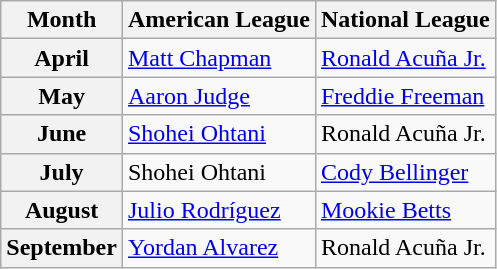<table class="wikitable">
<tr>
<th>Month</th>
<th>American League</th>
<th>National League</th>
</tr>
<tr>
<th>April</th>
<td><a href='#'>Matt Chapman</a></td>
<td><a href='#'>Ronald Acuña Jr.</a></td>
</tr>
<tr>
<th>May</th>
<td><a href='#'>Aaron Judge</a></td>
<td><a href='#'>Freddie Freeman</a></td>
</tr>
<tr>
<th>June</th>
<td><a href='#'>Shohei Ohtani</a></td>
<td>Ronald Acuña Jr.</td>
</tr>
<tr>
<th>July</th>
<td>Shohei Ohtani</td>
<td><a href='#'>Cody Bellinger</a></td>
</tr>
<tr>
<th>August</th>
<td><a href='#'>Julio Rodríguez</a></td>
<td><a href='#'>Mookie Betts</a></td>
</tr>
<tr>
<th>September</th>
<td><a href='#'>Yordan Alvarez</a></td>
<td>Ronald Acuña Jr.</td>
</tr>
</table>
